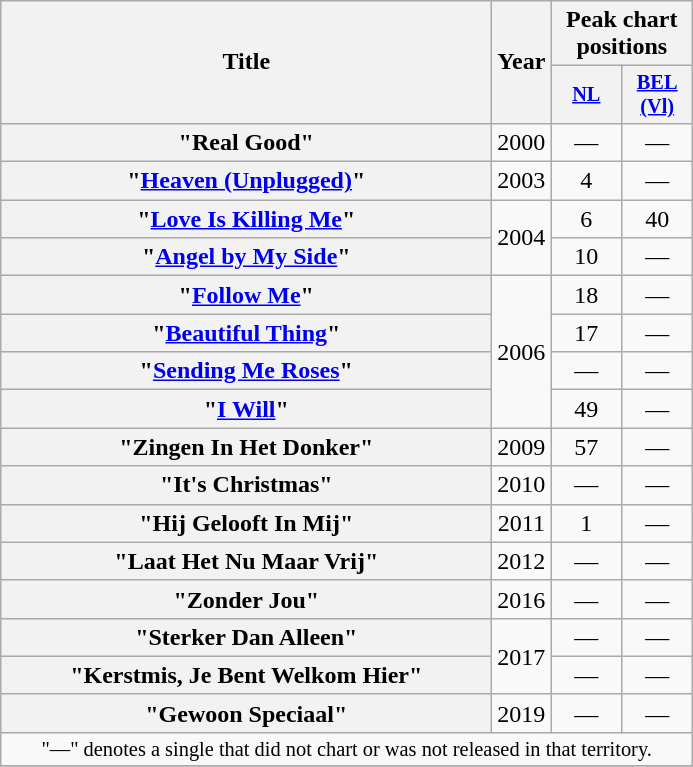<table class="wikitable plainrowheaders" style="text-align:center;">
<tr>
<th scope="col" rowspan="2" style="width:20em;">Title</th>
<th scope="col" rowspan="2">Year</th>
<th scope="col" colspan="3">Peak chart positions</th>
</tr>
<tr>
<th scope="col" style="width:3em;font-size:85%;"><a href='#'>NL</a></th>
<th scope="col" style="width:3em;font-size:85%;"><a href='#'>BEL<br>(Vl)</a></th>
</tr>
<tr>
<th scope="row">"Real Good"</th>
<td>2000</td>
<td>—</td>
<td>—</td>
</tr>
<tr>
<th scope="row">"<a href='#'>Heaven (Unplugged)</a>"</th>
<td>2003</td>
<td>4</td>
<td>—</td>
</tr>
<tr>
<th scope="row">"<a href='#'>Love Is Killing Me</a>"</th>
<td rowspan="2">2004</td>
<td>6</td>
<td>40</td>
</tr>
<tr>
<th scope="row">"<a href='#'>Angel by My Side</a>"</th>
<td>10</td>
<td>—</td>
</tr>
<tr>
<th scope="row">"<a href='#'>Follow Me</a>"</th>
<td rowspan="4">2006</td>
<td>18</td>
<td>—</td>
</tr>
<tr>
<th scope="row">"<a href='#'>Beautiful Thing</a>"</th>
<td>17</td>
<td>—</td>
</tr>
<tr>
<th scope="row">"<a href='#'>Sending Me Roses</a>"</th>
<td>—</td>
<td>—</td>
</tr>
<tr>
<th scope="row">"<a href='#'>I Will</a>"</th>
<td>49</td>
<td>—</td>
</tr>
<tr>
<th scope="row">"Zingen In Het Donker"</th>
<td>2009</td>
<td>57</td>
<td>—</td>
</tr>
<tr>
<th scope="row">"It's Christmas"</th>
<td>2010</td>
<td>—</td>
<td>—</td>
</tr>
<tr>
<th scope="row">"Hij Gelooft In Mij"</th>
<td>2011</td>
<td>1</td>
<td>—</td>
</tr>
<tr>
<th scope="row">"Laat Het Nu Maar Vrij"</th>
<td>2012</td>
<td>—</td>
<td>—</td>
</tr>
<tr>
<th scope="row">"Zonder Jou"</th>
<td>2016</td>
<td>—</td>
<td>—</td>
</tr>
<tr>
<th scope="row">"Sterker Dan Alleen"</th>
<td rowspan="2">2017</td>
<td>—</td>
<td>—</td>
</tr>
<tr>
<th scope="row">"Kerstmis, Je Bent Welkom Hier"</th>
<td>—</td>
<td>—</td>
</tr>
<tr>
<th scope="row">"Gewoon Speciaal"</th>
<td>2019</td>
<td>—</td>
<td>—</td>
</tr>
<tr>
<td colspan="17" style="font-size:85%">"—" denotes a single that did not chart or was not released in that territory.</td>
</tr>
<tr>
</tr>
</table>
